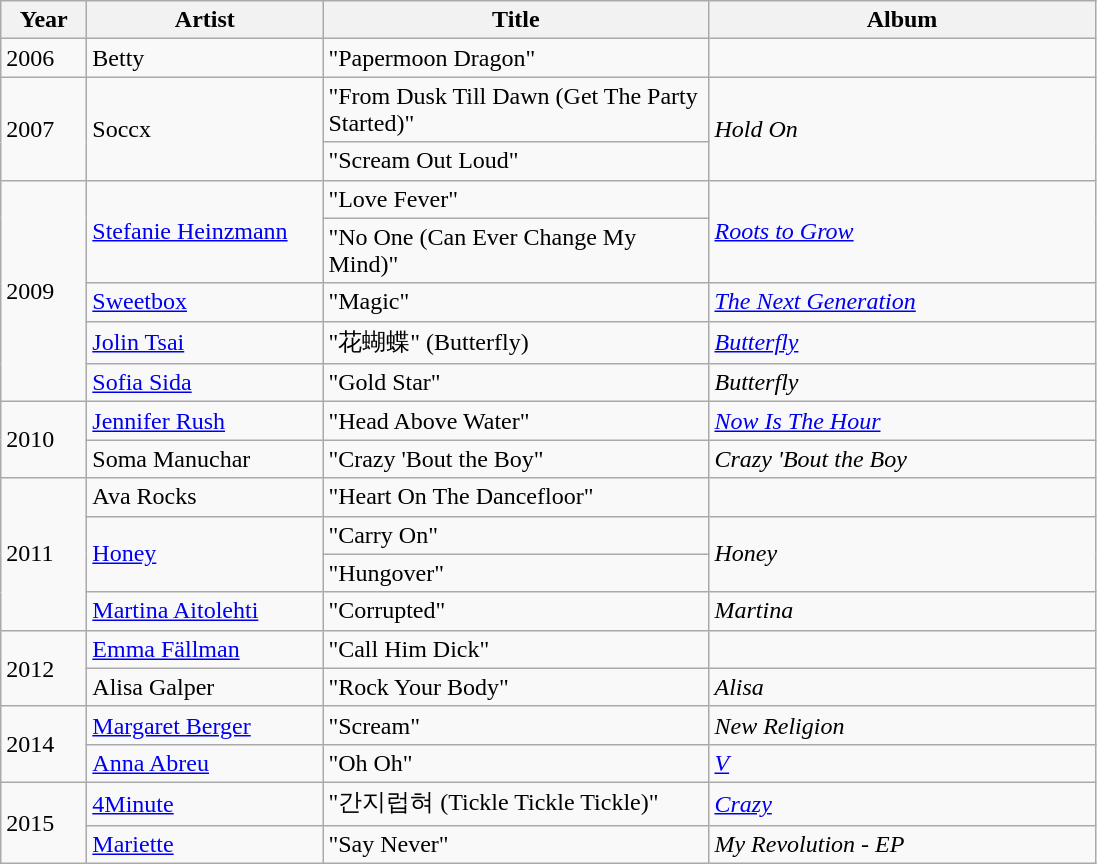<table class="wikitable">
<tr>
<th width="50">Year</th>
<th width="150">Artist</th>
<th width="250">Title</th>
<th width="250">Album</th>
</tr>
<tr>
<td>2006</td>
<td>Betty</td>
<td>"Papermoon Dragon"</td>
<td></td>
</tr>
<tr>
<td rowspan="2">2007</td>
<td rowspan="2">Soccx</td>
<td>"From Dusk Till Dawn (Get The Party Started)"</td>
<td rowspan="2"><em>Hold On</em></td>
</tr>
<tr>
<td>"Scream Out Loud"</td>
</tr>
<tr>
<td rowspan="5">2009</td>
<td rowspan="2"><a href='#'>Stefanie Heinzmann</a></td>
<td>"Love Fever"</td>
<td rowspan="2"><em><a href='#'>Roots to Grow</a></em></td>
</tr>
<tr>
<td>"No One (Can Ever Change My Mind)"</td>
</tr>
<tr>
<td><a href='#'>Sweetbox</a></td>
<td>"Magic"</td>
<td><em><a href='#'>The Next Generation</a></em></td>
</tr>
<tr>
<td><a href='#'>Jolin Tsai</a></td>
<td>"花蝴蝶" (Butterfly)</td>
<td><em><a href='#'>Butterfly</a></em></td>
</tr>
<tr>
<td><a href='#'>Sofia Sida</a></td>
<td>"Gold Star"</td>
<td><em>Butterfly</em></td>
</tr>
<tr>
<td rowspan="2">2010</td>
<td><a href='#'>Jennifer Rush</a></td>
<td>"Head Above Water"</td>
<td><em><a href='#'>Now Is The Hour</a></em></td>
</tr>
<tr>
<td>Soma Manuchar</td>
<td>"Crazy 'Bout the Boy"</td>
<td><em>Crazy 'Bout the Boy</em></td>
</tr>
<tr>
<td rowspan="4">2011</td>
<td>Ava Rocks</td>
<td>"Heart On The Dancefloor"</td>
<td></td>
</tr>
<tr>
<td rowspan="2"><a href='#'>Honey</a></td>
<td>"Carry On"</td>
<td rowspan="2"><em>Honey</em></td>
</tr>
<tr>
<td>"Hungover"</td>
</tr>
<tr>
<td><a href='#'>Martina Aitolehti</a></td>
<td>"Corrupted"</td>
<td><em>Martina</em></td>
</tr>
<tr>
<td rowspan="2">2012</td>
<td><a href='#'>Emma Fällman</a></td>
<td>"Call Him Dick"</td>
<td></td>
</tr>
<tr>
<td>Alisa Galper</td>
<td>"Rock Your Body"</td>
<td><em>Alisa</em></td>
</tr>
<tr>
<td rowspan="2">2014</td>
<td><a href='#'>Margaret Berger</a></td>
<td>"Scream"</td>
<td><em>New Religion</em></td>
</tr>
<tr>
<td><a href='#'>Anna Abreu</a></td>
<td>"Oh Oh"</td>
<td><em><a href='#'>V</a></em></td>
</tr>
<tr>
<td rowspan="2">2015</td>
<td><a href='#'>4Minute</a></td>
<td>"간지럽혀 (Tickle Tickle Tickle)"</td>
<td><em><a href='#'>Crazy</a></em></td>
</tr>
<tr>
<td><a href='#'>Mariette</a></td>
<td>"Say Never"</td>
<td><em>My Revolution - EP</em></td>
</tr>
</table>
